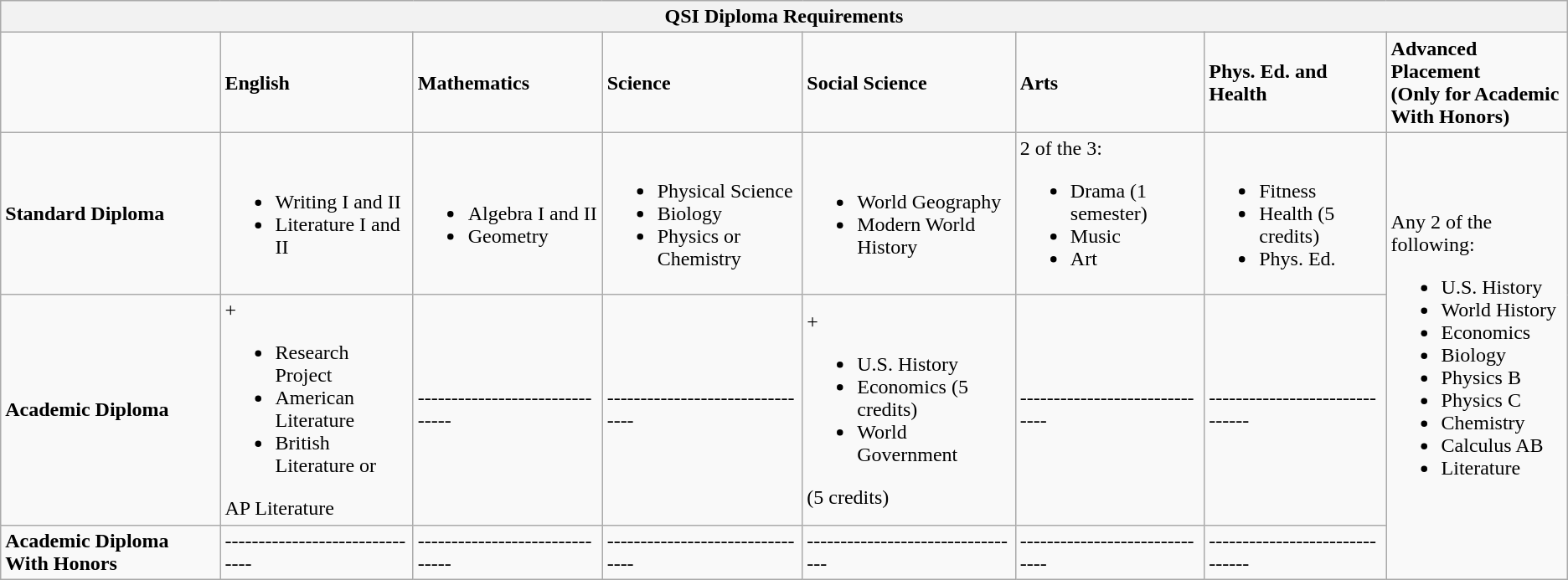<table class="wikitable">
<tr>
<th colspan="8">QSI Diploma Requirements</th>
</tr>
<tr>
<td></td>
<td><strong>English</strong></td>
<td><strong>Mathematics</strong></td>
<td><strong>Science</strong></td>
<td><strong>Social Science</strong></td>
<td><strong>Arts</strong></td>
<td><strong>Phys. Ed. and Health</strong></td>
<td><strong>Advanced Placement</strong><br><strong>(Only for Academic</strong><br><strong>With Honors)</strong></td>
</tr>
<tr>
<td><strong>Standard Diploma</strong></td>
<td><br><ul><li>Writing I and II</li><li>Literature I and II</li></ul></td>
<td><br><ul><li>Algebra I and II</li><li>Geometry</li></ul></td>
<td><br><ul><li>Physical Science</li><li>Biology</li><li>Physics or Chemistry</li></ul></td>
<td><br><ul><li>World Geography</li><li>Modern World History</li></ul></td>
<td>2 of the 3:<br><ul><li>Drama (1 semester)</li><li>Music</li><li>Art</li></ul></td>
<td><br><ul><li>Fitness</li><li>Health (5 credits)</li><li>Phys. Ed.</li></ul></td>
<td rowspan="3">Any 2 of the following:<br><ul><li>U.S. History</li><li>World History</li><li>Economics</li><li>Biology</li><li>Physics B</li><li>Physics C</li><li>Chemistry</li><li>Calculus AB</li><li>Literature</li></ul></td>
</tr>
<tr>
<td><strong>Academic Diploma</strong></td>
<td>+<br><ul><li>Research Project</li><li>American Literature</li><li>British Literature or</li></ul>AP Literature</td>
<td>-------------------------------</td>
<td>--------------------------------</td>
<td>+<br><ul><li>U.S. History</li><li>Economics (5 credits)</li><li>World Government</li></ul>(5 credits)</td>
<td>------------------------------</td>
<td>-------------------------------</td>
</tr>
<tr>
<td><strong>Academic Diploma</strong> <strong>With Honors</strong></td>
<td>-------------------------------</td>
<td>-------------------------------</td>
<td>--------------------------------</td>
<td>---------------------------------</td>
<td>------------------------------</td>
<td>-------------------------------</td>
</tr>
</table>
